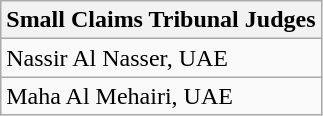<table class="wikitable">
<tr>
<th>Small Claims Tribunal Judges</th>
</tr>
<tr>
<td>Nassir Al Nasser, UAE</td>
</tr>
<tr>
<td>Maha Al Mehairi, UAE</td>
</tr>
</table>
